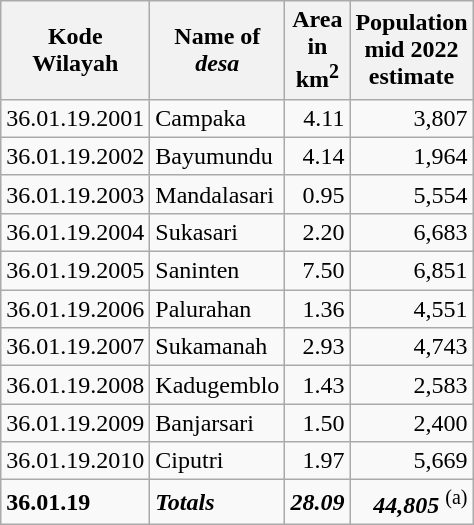<table class="wikitable">
<tr>
<th>Kode <br>Wilayah</th>
<th>Name of <br> <em>desa</em></th>
<th>Area <br>in <br>km<sup>2</sup></th>
<th>Population<br>mid 2022<br>estimate</th>
</tr>
<tr>
<td>36.01.19.2001</td>
<td>Campaka</td>
<td align="right">4.11</td>
<td align="right">3,807</td>
</tr>
<tr>
<td>36.01.19.2002</td>
<td>Bayumundu</td>
<td align="right">4.14</td>
<td align="right">1,964</td>
</tr>
<tr>
<td>36.01.19.2003</td>
<td>Mandalasari</td>
<td align="right">0.95</td>
<td align="right">5,554</td>
</tr>
<tr>
<td>36.01.19.2004</td>
<td>Sukasari</td>
<td align="right">2.20</td>
<td align="right">6,683</td>
</tr>
<tr>
<td>36.01.19.2005</td>
<td>Saninten</td>
<td align="right">7.50</td>
<td align="right">6,851</td>
</tr>
<tr>
<td>36.01.19.2006</td>
<td>Palurahan</td>
<td align="right">1.36</td>
<td align="right">4,551</td>
</tr>
<tr>
<td>36.01.19.2007</td>
<td>Sukamanah</td>
<td align="right">2.93</td>
<td align="right">4,743</td>
</tr>
<tr>
<td>36.01.19.2008</td>
<td>Kadugemblo</td>
<td align="right">1.43</td>
<td align="right">2,583</td>
</tr>
<tr>
<td>36.01.19.2009</td>
<td>Banjarsari</td>
<td align="right">1.50</td>
<td align="right">2,400</td>
</tr>
<tr>
<td>36.01.19.2010</td>
<td>Ciputri</td>
<td align="right">1.97</td>
<td align="right">5,669</td>
</tr>
<tr>
<td><strong>36.01.19</strong></td>
<td><strong><em>Totals</em></strong></td>
<td align="right"><strong><em>28.09</em></strong></td>
<td align="right"><strong><em>44,805</em></strong> <sup>(a)</sup></td>
</tr>
</table>
